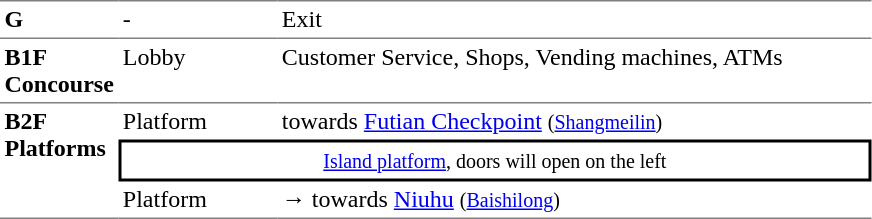<table table border=0 cellspacing=0 cellpadding=3>
<tr>
<td style="border-top:solid 1px gray;" width=50 valign=top><strong>G</strong></td>
<td style="border-top:solid 1px gray;" width=100 valign=top>-</td>
<td style="border-top:solid 1px gray;" width=390 valign=top>Exit</td>
</tr>
<tr>
<td style="border-bottom:solid 1px gray; border-top:solid 1px gray;" valign=top width=50><strong>B1F<br>Concourse</strong></td>
<td style="border-bottom:solid 1px gray; border-top:solid 1px gray;" valign=top width=100>Lobby</td>
<td style="border-bottom:solid 1px gray; border-top:solid 1px gray;" valign=top width=390>Customer Service, Shops, Vending machines, ATMs</td>
</tr>
<tr>
<td style="border-bottom:solid 1px gray;" rowspan=4 valign=top><strong>B2F<br>Platforms</strong></td>
<td>Platform </td>
<td>  towards <a href='#'>Futian Checkpoint</a> <small>(<a href='#'>Shangmeilin</a>)</small></td>
</tr>
<tr>
<td style="border-right:solid 2px black;border-left:solid 2px black;border-top:solid 2px black;border-bottom:solid 2px black;text-align:center;" colspan=2><small><a href='#'>Island platform</a>, doors will open on the left</small></td>
</tr>
<tr>
<td style="border-bottom:solid 1px gray;">Platform </td>
<td style="border-bottom:solid 1px gray;"><span>→</span>  towards <a href='#'>Niuhu</a> <small>(<a href='#'>Baishilong</a>)</small> </td>
</tr>
</table>
